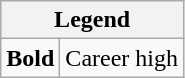<table class="wikitable mw-collapsible mw-collapsed">
<tr>
<th colspan="3">Legend</th>
</tr>
<tr>
<td><strong>Bold</strong></td>
<td>Career high</td>
</tr>
</table>
